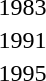<table>
<tr style="vertical-align:top;">
<td>1983<br></td>
<td></td>
<td></td>
<td></td>
</tr>
<tr style="vertical-align:top;">
<td>1991<br></td>
<td></td>
<td></td>
<td></td>
</tr>
<tr style="vertical-align:top;">
<td>1995<br></td>
<td></td>
<td></td>
<td></td>
</tr>
</table>
